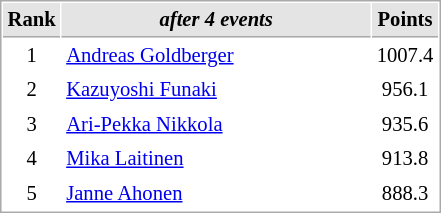<table cellspacing="1" cellpadding="3" style="border:1px solid #aaa; font-size:86%;">
<tr style="background:#e4e4e4;">
<th style="border-bottom:1px solid #aaa; width:10px;">Rank</th>
<th style="border-bottom:1px solid #aaa; width:200px;"><em>after 4 events</em></th>
<th style="border-bottom:1px solid #aaa; width:20px;">Points</th>
</tr>
<tr>
<td align=center>1</td>
<td> <a href='#'>Andreas Goldberger</a></td>
<td align=center>1007.4</td>
</tr>
<tr>
<td align=center>2</td>
<td> <a href='#'>Kazuyoshi Funaki</a></td>
<td align=center>956.1</td>
</tr>
<tr>
<td align=center>3</td>
<td> <a href='#'>Ari-Pekka Nikkola</a></td>
<td align=center>935.6</td>
</tr>
<tr>
<td align=center>4</td>
<td> <a href='#'>Mika Laitinen</a></td>
<td align=center>913.8</td>
</tr>
<tr>
<td align=center>5</td>
<td> <a href='#'>Janne Ahonen</a></td>
<td align=center>888.3</td>
</tr>
</table>
